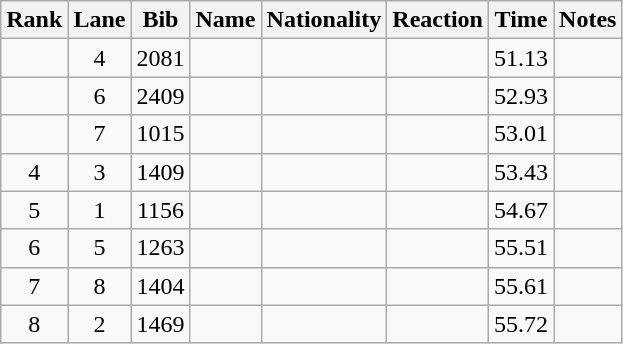<table class="wikitable sortable" style="text-align:center">
<tr>
<th>Rank</th>
<th>Lane</th>
<th>Bib</th>
<th>Name</th>
<th>Nationality</th>
<th>Reaction</th>
<th>Time</th>
<th>Notes</th>
</tr>
<tr>
<td></td>
<td>4</td>
<td>2081</td>
<td align=left></td>
<td align=left></td>
<td></td>
<td>51.13</td>
<td></td>
</tr>
<tr>
<td></td>
<td>6</td>
<td>2409</td>
<td align=left></td>
<td align=left></td>
<td></td>
<td>52.93</td>
<td></td>
</tr>
<tr>
<td></td>
<td>7</td>
<td>1015</td>
<td align=left></td>
<td align=left></td>
<td></td>
<td>53.01</td>
<td></td>
</tr>
<tr>
<td>4</td>
<td>3</td>
<td>1409</td>
<td align=left></td>
<td align=left></td>
<td></td>
<td>53.43</td>
<td></td>
</tr>
<tr>
<td>5</td>
<td>1</td>
<td>1156</td>
<td align=left></td>
<td align=left></td>
<td></td>
<td>54.67</td>
<td></td>
</tr>
<tr>
<td>6</td>
<td>5</td>
<td>1263</td>
<td align=left></td>
<td align=left></td>
<td></td>
<td>55.51</td>
<td></td>
</tr>
<tr>
<td>7</td>
<td>8</td>
<td>1404</td>
<td align=left></td>
<td align=left></td>
<td></td>
<td>55.61</td>
<td></td>
</tr>
<tr>
<td>8</td>
<td>2</td>
<td>1469</td>
<td align=left></td>
<td align=left></td>
<td></td>
<td>55.72</td>
<td></td>
</tr>
</table>
